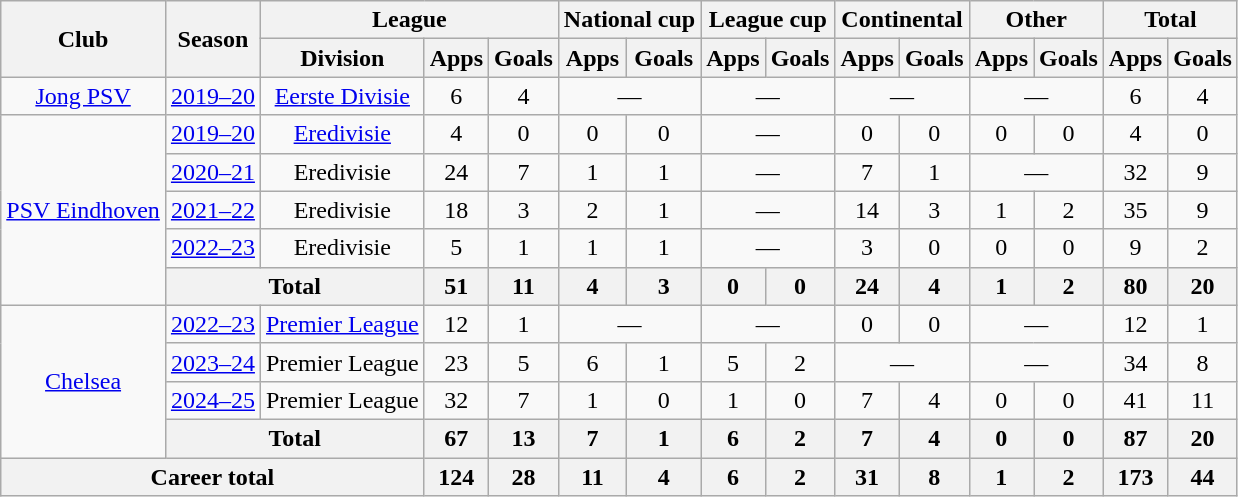<table class="wikitable" style="text-align: center;">
<tr>
<th rowspan="2">Club</th>
<th rowspan="2">Season</th>
<th colspan="3">League</th>
<th colspan="2">National cup</th>
<th colspan="2">League cup</th>
<th colspan="2">Continental</th>
<th colspan="2">Other</th>
<th colspan="2">Total</th>
</tr>
<tr>
<th>Division</th>
<th>Apps</th>
<th>Goals</th>
<th>Apps</th>
<th>Goals</th>
<th>Apps</th>
<th>Goals</th>
<th>Apps</th>
<th>Goals</th>
<th>Apps</th>
<th>Goals</th>
<th>Apps</th>
<th>Goals</th>
</tr>
<tr>
<td><a href='#'>Jong PSV</a></td>
<td><a href='#'>2019–20</a></td>
<td><a href='#'>Eerste Divisie</a></td>
<td>6</td>
<td>4</td>
<td colspan="2">—</td>
<td colspan="2">—</td>
<td colspan="2">—</td>
<td colspan="2">—</td>
<td>6</td>
<td>4</td>
</tr>
<tr>
<td rowspan="5"><a href='#'>PSV Eindhoven</a></td>
<td><a href='#'>2019–20</a></td>
<td><a href='#'>Eredivisie</a></td>
<td>4</td>
<td>0</td>
<td>0</td>
<td>0</td>
<td colspan="2">—</td>
<td>0</td>
<td>0</td>
<td>0</td>
<td>0</td>
<td>4</td>
<td>0</td>
</tr>
<tr>
<td><a href='#'>2020–21</a></td>
<td>Eredivisie</td>
<td>24</td>
<td>7</td>
<td>1</td>
<td>1</td>
<td colspan="2">—</td>
<td>7</td>
<td>1</td>
<td colspan="2">—</td>
<td>32</td>
<td>9</td>
</tr>
<tr>
<td><a href='#'>2021–22</a></td>
<td>Eredivisie</td>
<td>18</td>
<td>3</td>
<td>2</td>
<td>1</td>
<td colspan="2">—</td>
<td>14</td>
<td>3</td>
<td>1</td>
<td>2</td>
<td>35</td>
<td>9</td>
</tr>
<tr>
<td><a href='#'>2022–23</a></td>
<td>Eredivisie</td>
<td>5</td>
<td>1</td>
<td>1</td>
<td>1</td>
<td colspan="2">—</td>
<td>3</td>
<td>0</td>
<td>0</td>
<td>0</td>
<td>9</td>
<td>2</td>
</tr>
<tr>
<th colspan="2">Total</th>
<th>51</th>
<th>11</th>
<th>4</th>
<th>3</th>
<th>0</th>
<th>0</th>
<th>24</th>
<th>4</th>
<th>1</th>
<th>2</th>
<th>80</th>
<th>20</th>
</tr>
<tr>
<td rowspan="4"><a href='#'>Chelsea</a></td>
<td><a href='#'>2022–23</a></td>
<td><a href='#'>Premier League</a></td>
<td>12</td>
<td>1</td>
<td colspan="2">—</td>
<td colspan="2">—</td>
<td>0</td>
<td>0</td>
<td colspan="2">—</td>
<td>12</td>
<td>1</td>
</tr>
<tr>
<td><a href='#'>2023–24</a></td>
<td>Premier League</td>
<td>23</td>
<td>5</td>
<td>6</td>
<td>1</td>
<td>5</td>
<td>2</td>
<td colspan="2">—</td>
<td colspan="2">—</td>
<td>34</td>
<td>8</td>
</tr>
<tr>
<td><a href='#'>2024–25</a></td>
<td>Premier League</td>
<td>32</td>
<td>7</td>
<td>1</td>
<td>0</td>
<td>1</td>
<td>0</td>
<td>7</td>
<td>4</td>
<td>0</td>
<td>0</td>
<td>41</td>
<td>11</td>
</tr>
<tr>
<th colspan="2">Total</th>
<th>67</th>
<th>13</th>
<th>7</th>
<th>1</th>
<th>6</th>
<th>2</th>
<th>7</th>
<th>4</th>
<th>0</th>
<th>0</th>
<th>87</th>
<th>20</th>
</tr>
<tr>
<th colspan="3">Career total</th>
<th>124</th>
<th>28</th>
<th>11</th>
<th>4</th>
<th>6</th>
<th>2</th>
<th>31</th>
<th>8</th>
<th>1</th>
<th>2</th>
<th>173</th>
<th>44</th>
</tr>
</table>
